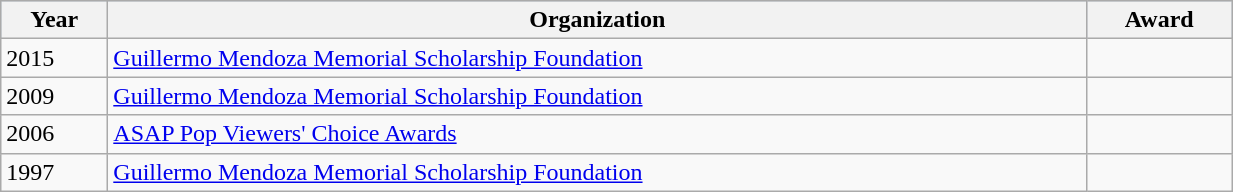<table class="wikitable sortable" style="width:65%;">
<tr style="background:#b0c4de; text-align:center;">
<th>Year</th>
<th>Organization</th>
<th>Award</th>
</tr>
<tr>
<td>2015</td>
<td><a href='#'>Guillermo Mendoza Memorial Scholarship Foundation</a></td>
<td></td>
</tr>
<tr>
<td>2009</td>
<td><a href='#'>Guillermo Mendoza Memorial Scholarship Foundation</a></td>
<td></td>
</tr>
<tr>
<td>2006</td>
<td><a href='#'>ASAP Pop Viewers' Choice Awards</a></td>
<td></td>
</tr>
<tr>
<td>1997</td>
<td><a href='#'>Guillermo Mendoza Memorial Scholarship Foundation</a></td>
<td></td>
</tr>
</table>
